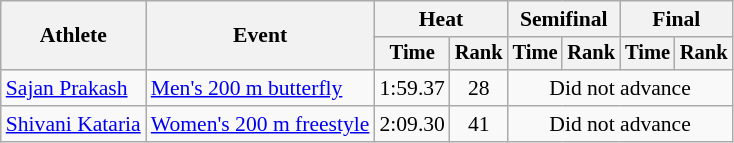<table class=wikitable style="font-size:90%">
<tr>
<th rowspan="2">Athlete</th>
<th rowspan="2">Event</th>
<th colspan="2">Heat</th>
<th colspan="2">Semifinal</th>
<th colspan="2">Final</th>
</tr>
<tr style="font-size:95%">
<th>Time</th>
<th>Rank</th>
<th>Time</th>
<th>Rank</th>
<th>Time</th>
<th>Rank</th>
</tr>
<tr align=center>
<td align=left><a href='#'>Sajan Prakash</a></td>
<td align=left><a href='#'>Men's 200 m butterfly</a></td>
<td>1:59.37</td>
<td>28</td>
<td colspan=4>Did not advance</td>
</tr>
<tr align=center>
<td align=left><a href='#'>Shivani Kataria</a></td>
<td align=left><a href='#'>Women's 200 m freestyle</a></td>
<td>2:09.30</td>
<td>41</td>
<td colspan=4>Did not advance</td>
</tr>
</table>
